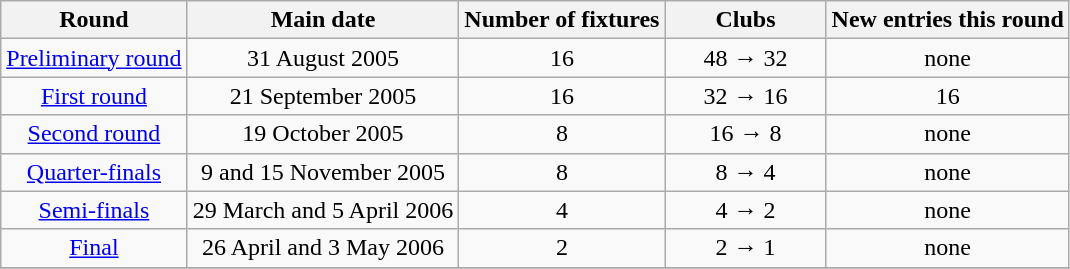<table class="wikitable" style="text-align:center">
<tr>
<th>Round</th>
<th>Main date</th>
<th>Number of fixtures</th>
<th width=100>Clubs</th>
<th>New entries this round</th>
</tr>
<tr>
<td><a href='#'>Preliminary round</a></td>
<td>31 August 2005</td>
<td>16</td>
<td>48 → 32</td>
<td>none</td>
</tr>
<tr>
<td><a href='#'>First round</a></td>
<td>21 September 2005</td>
<td>16</td>
<td>32 → 16</td>
<td>16</td>
</tr>
<tr>
<td><a href='#'>Second round</a></td>
<td>19 October 2005</td>
<td>8</td>
<td>16 → 8</td>
<td>none</td>
</tr>
<tr>
<td><a href='#'>Quarter-finals</a></td>
<td>9 and 15 November 2005</td>
<td>8</td>
<td>8 → 4</td>
<td>none</td>
</tr>
<tr>
<td><a href='#'>Semi-finals</a></td>
<td>29 March and 5 April 2006</td>
<td>4</td>
<td>4 → 2</td>
<td>none</td>
</tr>
<tr>
<td><a href='#'>Final</a></td>
<td>26 April and 3 May 2006</td>
<td>2</td>
<td>2 → 1</td>
<td>none</td>
</tr>
<tr>
</tr>
</table>
